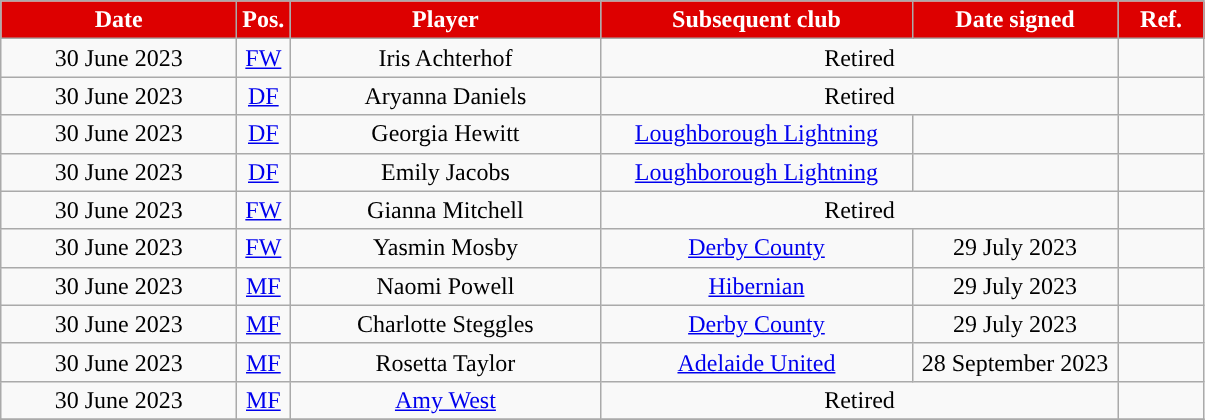<table class="wikitable" style="text-align:center;">
<tr>
<th style="background:#DD0000; color:#FFFFFF; width:150px;">Date</th>
<th style="background:#DD0000; color:#FFFFFF; width:20px;">Pos.</th>
<th style="background:#DD0000; color:#FFFFFF; width:200px;">Player</th>
<th style="background:#DD0000; color:#FFFFFF; width:200px;">Subsequent club</th>
<th style="background:#DD0000; color:#FFFFFF; width:130px;">Date signed</th>
<th style="background:#DD0000; color:#FFFFFF; width:50px;">Ref.</th>
</tr>
<tr>
<td>30 June 2023</td>
<td><a href='#'>FW</a></td>
<td>Iris Achterhof</td>
<td colspan="2" align=center>Retired</td>
<td></td>
</tr>
<tr>
<td>30 June 2023</td>
<td><a href='#'>DF</a></td>
<td>Aryanna Daniels</td>
<td colspan="2" align=center>Retired</td>
<td></td>
</tr>
<tr>
<td>30 June 2023</td>
<td><a href='#'>DF</a></td>
<td>Georgia Hewitt</td>
<td><a href='#'>Loughborough Lightning</a></td>
<td></td>
<td></td>
</tr>
<tr>
<td>30 June 2023</td>
<td><a href='#'>DF</a></td>
<td>Emily Jacobs</td>
<td><a href='#'>Loughborough Lightning</a></td>
<td></td>
<td></td>
</tr>
<tr>
<td>30 June 2023</td>
<td><a href='#'>FW</a></td>
<td>Gianna Mitchell</td>
<td colspan="2" align=center>Retired</td>
<td></td>
</tr>
<tr>
<td>30 June 2023</td>
<td><a href='#'>FW</a></td>
<td>Yasmin Mosby</td>
<td><a href='#'>Derby County</a></td>
<td>29 July 2023</td>
<td></td>
</tr>
<tr>
<td>30 June 2023</td>
<td><a href='#'>MF</a></td>
<td>Naomi Powell</td>
<td><a href='#'>Hibernian</a></td>
<td>29 July 2023</td>
<td></td>
</tr>
<tr>
<td>30 June 2023</td>
<td><a href='#'>MF</a></td>
<td>Charlotte Steggles</td>
<td><a href='#'>Derby County</a></td>
<td>29 July 2023</td>
<td></td>
</tr>
<tr>
<td>30 June 2023</td>
<td><a href='#'>MF</a></td>
<td>Rosetta Taylor</td>
<td><a href='#'>Adelaide United</a></td>
<td>28 September 2023</td>
<td></td>
</tr>
<tr>
<td>30 June 2023</td>
<td><a href='#'>MF</a></td>
<td><a href='#'>Amy West</a></td>
<td colspan="2" align=center>Retired</td>
<td></td>
</tr>
<tr>
</tr>
</table>
